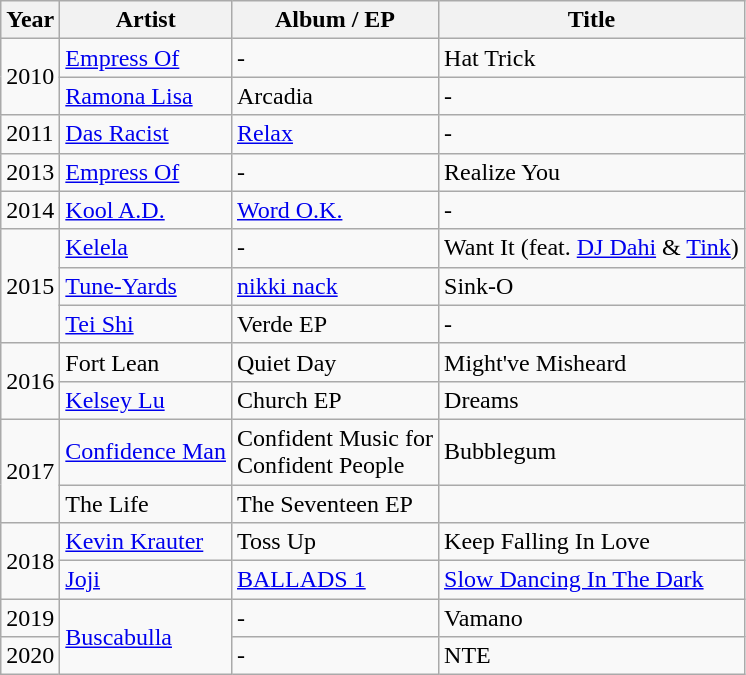<table class="wikitable">
<tr>
<th>Year</th>
<th>Artist</th>
<th>Album / EP</th>
<th>Title</th>
</tr>
<tr>
<td rowspan="2">2010</td>
<td><a href='#'>Empress Of</a></td>
<td>-</td>
<td>Hat Trick</td>
</tr>
<tr>
<td><a href='#'>Ramona Lisa</a></td>
<td>Arcadia</td>
<td>-</td>
</tr>
<tr>
<td>2011</td>
<td><a href='#'>Das Racist</a></td>
<td><a href='#'>Relax</a></td>
<td>-</td>
</tr>
<tr>
<td>2013</td>
<td><a href='#'>Empress Of</a></td>
<td>-</td>
<td>Realize You</td>
</tr>
<tr>
<td>2014</td>
<td><a href='#'>Kool A.D.</a></td>
<td><a href='#'>Word O.K.</a></td>
<td>-</td>
</tr>
<tr>
<td rowspan="3">2015</td>
<td><a href='#'>Kelela</a></td>
<td>-</td>
<td>Want It (feat. <a href='#'>DJ Dahi</a> & <a href='#'>Tink</a>)</td>
</tr>
<tr>
<td><a href='#'>Tune-Yards</a></td>
<td><a href='#'>nikki nack</a></td>
<td>Sink-O</td>
</tr>
<tr>
<td><a href='#'>Tei Shi</a></td>
<td>Verde EP</td>
<td>-</td>
</tr>
<tr>
<td rowspan="2">2016</td>
<td>Fort Lean</td>
<td>Quiet Day</td>
<td>Might've Misheard</td>
</tr>
<tr>
<td><a href='#'>Kelsey Lu</a></td>
<td>Church EP</td>
<td>Dreams</td>
</tr>
<tr>
<td rowspan="2">2017</td>
<td><a href='#'>Confidence Man</a></td>
<td>Confident Music for<br>Confident People</td>
<td>Bubblegum</td>
</tr>
<tr>
<td>The Life</td>
<td>The Seventeen EP</td>
<td></td>
</tr>
<tr>
<td rowspan="2">2018</td>
<td><a href='#'>Kevin Krauter</a></td>
<td>Toss Up</td>
<td>Keep Falling In Love</td>
</tr>
<tr>
<td><a href='#'>Joji</a></td>
<td><a href='#'>BALLADS 1</a></td>
<td><a href='#'>Slow Dancing In The Dark</a></td>
</tr>
<tr>
<td>2019</td>
<td rowspan="2"><a href='#'>Buscabulla</a></td>
<td>-</td>
<td>Vamano</td>
</tr>
<tr>
<td>2020</td>
<td>-</td>
<td>NTE</td>
</tr>
</table>
